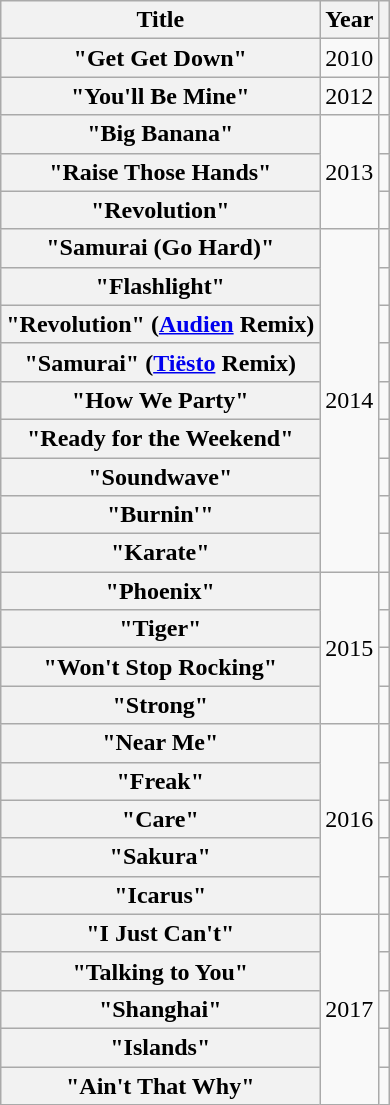<table class="wikitable plainrowheaders" style="text-align:center;">
<tr>
<th scope="col">Title</th>
<th scope="col">Year</th>
<th scope="col"></th>
</tr>
<tr>
<th scope="row">"Get Get Down"<br></th>
<td>2010</td>
<td></td>
</tr>
<tr>
<th scope="row">"You'll Be Mine"<br></th>
<td>2012</td>
<td></td>
</tr>
<tr>
<th scope="row">"Big Banana"<br></th>
<td rowspan="3">2013</td>
<td></td>
</tr>
<tr>
<th scope="row">"Raise Those Hands"<br></th>
<td></td>
</tr>
<tr>
<th scope="row">"Revolution"<br></th>
<td></td>
</tr>
<tr>
<th scope="row">"Samurai (Go Hard)"</th>
<td rowspan="9">2014</td>
<td></td>
</tr>
<tr>
<th scope="row">"Flashlight"<br></th>
<td></td>
</tr>
<tr>
<th scope="row">"Revolution" (<a href='#'>Audien</a> Remix)<br></th>
<td></td>
</tr>
<tr>
<th scope="row">"Samurai" (<a href='#'>Tiësto</a> Remix)</th>
<td></td>
</tr>
<tr>
<th scope="row">"How We Party"<br></th>
<td></td>
</tr>
<tr>
<th scope="row">"Ready for the Weekend"<br></th>
<td></td>
</tr>
<tr>
<th scope="row">"Soundwave"<br></th>
<td></td>
</tr>
<tr>
<th scope="row">"Burnin'"<br></th>
<td></td>
</tr>
<tr>
<th scope="row">"Karate"<br></th>
<td></td>
</tr>
<tr>
<th scope="row">"Phoenix"<br></th>
<td rowspan="4">2015</td>
<td></td>
</tr>
<tr>
<th scope="row">"Tiger"<br></th>
<td></td>
</tr>
<tr>
<th scope="row">"Won't Stop Rocking"<br></th>
<td></td>
</tr>
<tr>
<th scope="row">"Strong"<br></th>
<td></td>
</tr>
<tr>
<th scope="row">"Near Me"<br></th>
<td rowspan="5">2016</td>
<td></td>
</tr>
<tr>
<th scope="row">"Freak"<br></th>
<td></td>
</tr>
<tr>
<th scope="row">"Care"<br></th>
<td></td>
</tr>
<tr>
<th scope="row">"Sakura"</th>
<td></td>
</tr>
<tr>
<th scope="row">"Icarus"</th>
<td></td>
</tr>
<tr>
<th scope="row">"I Just Can't"<br></th>
<td rowspan="5">2017</td>
<td></td>
</tr>
<tr>
<th scope="row">"Talking to You"<br></th>
<td></td>
</tr>
<tr>
<th scope="row">"Shanghai"<br></th>
<td></td>
</tr>
<tr>
<th scope="row">"Islands"<br></th>
<td></td>
</tr>
<tr>
<th scope="row">"Ain't That Why"<br></th>
<td></td>
</tr>
</table>
